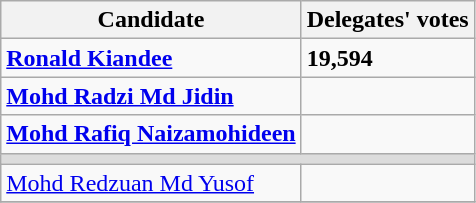<table class="wikitable">
<tr>
<th>Candidate</th>
<th>Delegates' votes</th>
</tr>
<tr>
<td><strong><a href='#'>Ronald Kiandee</a></strong></td>
<td colspan="1"><strong>19,594</strong></td>
</tr>
<tr>
<td><strong><a href='#'>Mohd Radzi Md Jidin</a></strong></td>
<td colspan="1"></td>
</tr>
<tr>
<td><strong><a href='#'>Mohd Rafiq Naizamohideen</a></strong></td>
<td colspan="1"></td>
</tr>
<tr>
<td colspan="3" bgcolor="dcdcdc"></td>
</tr>
<tr>
<td><a href='#'>Mohd Redzuan Md Yusof</a></td>
<td colspan="1"></td>
</tr>
<tr>
</tr>
</table>
